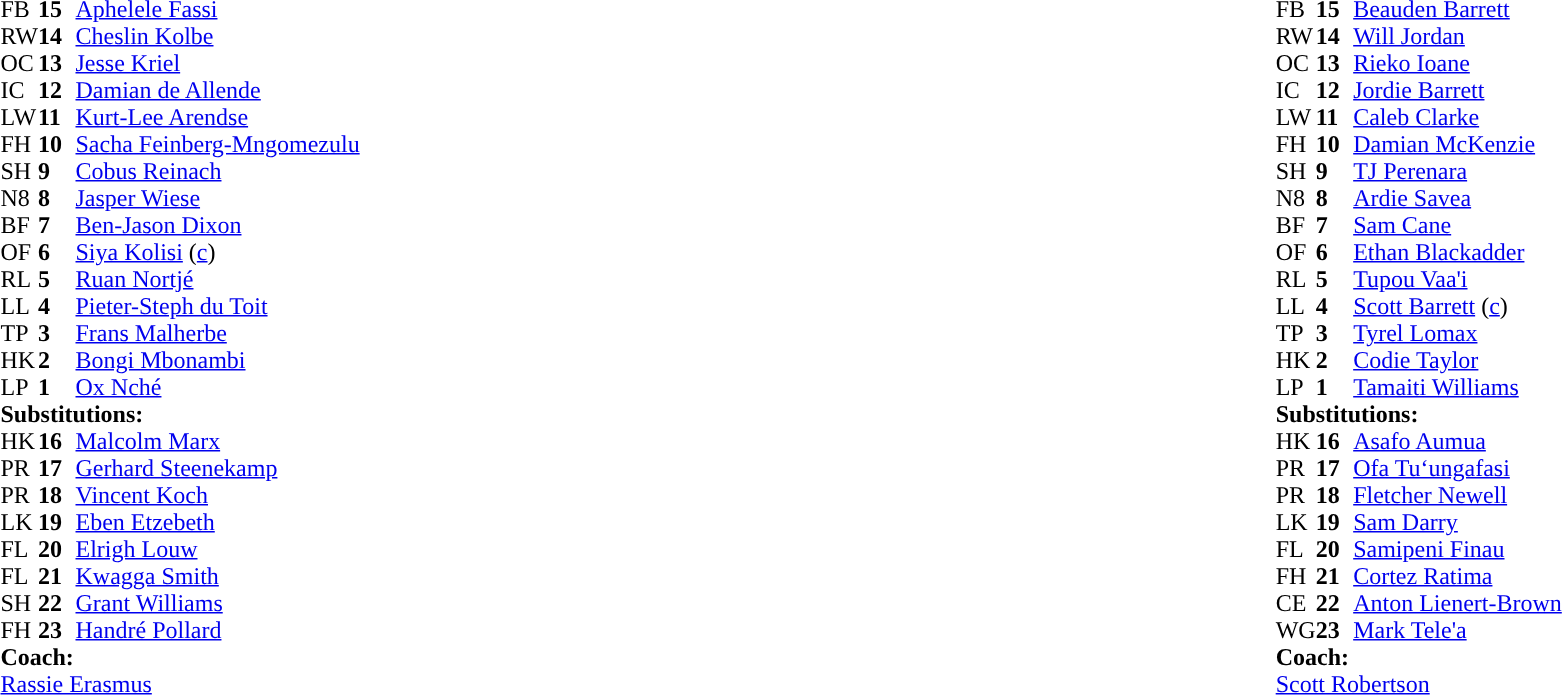<table style="width:100%">
<tr>
<td style="vertical-align:top;width:50%"><br><table cellspacing="0" cellpadding="0">
<tr>
<th width="25"></th>
<th width="25"></th>
</tr>
<tr>
<td>FB</td>
<td><strong>15</strong></td>
<td><a href='#'>Aphelele Fassi</a></td>
<td></td>
</tr>
<tr>
<td>RW</td>
<td><strong>14</strong></td>
<td><a href='#'>Cheslin Kolbe</a></td>
</tr>
<tr>
<td>OC</td>
<td><strong>13</strong></td>
<td><a href='#'>Jesse Kriel</a></td>
</tr>
<tr>
<td>IC</td>
<td><strong>12</strong></td>
<td><a href='#'>Damian de Allende</a></td>
</tr>
<tr>
<td>LW</td>
<td><strong>11</strong></td>
<td><a href='#'>Kurt-Lee Arendse</a></td>
<td></td>
<td></td>
</tr>
<tr>
<td>FH</td>
<td><strong>10</strong></td>
<td><a href='#'>Sacha Feinberg-Mngomezulu</a></td>
</tr>
<tr>
<td>SH</td>
<td><strong>9</strong></td>
<td><a href='#'>Cobus Reinach</a></td>
<td></td>
<td></td>
</tr>
<tr>
<td>N8</td>
<td><strong>8</strong></td>
<td><a href='#'>Jasper Wiese</a></td>
<td></td>
<td></td>
</tr>
<tr>
<td>BF</td>
<td><strong>7</strong></td>
<td><a href='#'>Ben-Jason Dixon</a></td>
<td></td>
<td></td>
<td></td>
</tr>
<tr>
<td>OF</td>
<td><strong>6</strong></td>
<td><a href='#'>Siya Kolisi</a> (<a href='#'>c</a>)</td>
<td></td>
<td></td>
<td></td>
<td></td>
<td></td>
</tr>
<tr>
<td>RL</td>
<td><strong>5</strong></td>
<td><a href='#'>Ruan Nortjé</a></td>
<td></td>
<td></td>
<td></td>
<td></td>
<td></td>
</tr>
<tr>
<td>LL</td>
<td><strong>4</strong></td>
<td><a href='#'>Pieter-Steph du Toit</a></td>
</tr>
<tr>
<td>TP</td>
<td><strong>3</strong></td>
<td><a href='#'>Frans Malherbe</a></td>
<td></td>
<td></td>
</tr>
<tr>
<td>HK</td>
<td><strong>2</strong></td>
<td><a href='#'>Bongi Mbonambi</a></td>
<td></td>
<td></td>
</tr>
<tr>
<td>LP</td>
<td><strong>1</strong></td>
<td><a href='#'>Ox Nché</a></td>
<td></td>
<td></td>
</tr>
<tr>
<td colspan="3"><strong>Substitutions:</strong></td>
</tr>
<tr>
<td>HK</td>
<td><strong>16</strong></td>
<td><a href='#'>Malcolm Marx</a></td>
<td></td>
<td></td>
</tr>
<tr>
<td>PR</td>
<td><strong>17</strong></td>
<td><a href='#'>Gerhard Steenekamp</a></td>
<td></td>
<td></td>
</tr>
<tr>
<td>PR</td>
<td><strong>18</strong></td>
<td><a href='#'>Vincent Koch</a></td>
<td></td>
<td></td>
</tr>
<tr>
<td>LK</td>
<td><strong>19</strong></td>
<td><a href='#'>Eben Etzebeth</a></td>
<td></td>
<td></td>
</tr>
<tr>
<td>FL</td>
<td><strong>20</strong></td>
<td><a href='#'>Elrigh Louw</a></td>
<td></td>
<td></td>
</tr>
<tr>
<td>FL</td>
<td><strong>21</strong></td>
<td><a href='#'>Kwagga Smith</a></td>
<td></td>
<td></td>
<td></td>
<td></td>
</tr>
<tr>
<td>SH</td>
<td><strong>22</strong></td>
<td><a href='#'>Grant Williams</a></td>
<td></td>
<td></td>
</tr>
<tr>
<td>FH</td>
<td><strong>23</strong></td>
<td><a href='#'>Handré Pollard</a></td>
<td></td>
<td></td>
</tr>
<tr>
<td colspan="3"><strong>Coach:</strong></td>
</tr>
<tr>
<td colspan="3"><a href='#'>Rassie Erasmus</a></td>
</tr>
</table>
</td>
<td style="vertical-align:top"></td>
<td style="vertical-align:top;width:50%"><br><table cellspacing="0" cellpadding="0" style="margin:auto">
<tr>
<th width="25"></th>
<th width="25"></th>
</tr>
<tr>
<td>FB</td>
<td><strong>15</strong></td>
<td><a href='#'>Beauden Barrett</a></td>
</tr>
<tr>
<td>RW</td>
<td><strong>14</strong></td>
<td><a href='#'>Will Jordan</a></td>
<td></td>
<td></td>
</tr>
<tr>
<td>OC</td>
<td><strong>13</strong></td>
<td><a href='#'>Rieko Ioane</a></td>
</tr>
<tr>
<td>IC</td>
<td><strong>12</strong></td>
<td><a href='#'>Jordie Barrett</a></td>
</tr>
<tr>
<td>LW</td>
<td><strong>11</strong></td>
<td><a href='#'>Caleb Clarke</a></td>
<td></td>
<td></td>
</tr>
<tr>
<td>FH</td>
<td><strong>10</strong></td>
<td><a href='#'>Damian McKenzie</a></td>
</tr>
<tr>
<td>SH</td>
<td><strong>9</strong></td>
<td><a href='#'>TJ Perenara</a></td>
<td></td>
<td></td>
</tr>
<tr>
<td>N8</td>
<td><strong>8</strong></td>
<td><a href='#'>Ardie Savea</a></td>
</tr>
<tr>
<td>BF</td>
<td><strong>7</strong></td>
<td><a href='#'>Sam Cane</a></td>
</tr>
<tr>
<td>OF</td>
<td><strong>6</strong></td>
<td><a href='#'>Ethan Blackadder</a></td>
<td></td>
<td></td>
</tr>
<tr>
<td>RL</td>
<td><strong>5</strong></td>
<td><a href='#'>Tupou Vaa'i</a></td>
<td></td>
<td></td>
</tr>
<tr>
<td>LL</td>
<td><strong>4</strong></td>
<td><a href='#'>Scott Barrett</a> (<a href='#'>c</a>)</td>
</tr>
<tr>
<td>TP</td>
<td><strong>3</strong></td>
<td><a href='#'>Tyrel Lomax</a></td>
<td></td>
<td></td>
</tr>
<tr>
<td>HK</td>
<td><strong>2</strong></td>
<td><a href='#'>Codie Taylor</a></td>
<td></td>
<td></td>
</tr>
<tr>
<td>LP</td>
<td><strong>1</strong></td>
<td><a href='#'>Tamaiti Williams</a></td>
<td></td>
<td></td>
</tr>
<tr>
<td colspan="3"><strong>Substitutions:</strong></td>
</tr>
<tr>
<td>HK</td>
<td><strong>16</strong></td>
<td><a href='#'>Asafo Aumua</a></td>
<td></td>
<td></td>
</tr>
<tr>
<td>PR</td>
<td><strong>17</strong></td>
<td><a href='#'>Ofa Tuʻungafasi</a></td>
<td></td>
<td></td>
</tr>
<tr>
<td>PR</td>
<td><strong>18</strong></td>
<td><a href='#'>Fletcher Newell</a></td>
<td></td>
<td></td>
</tr>
<tr>
<td>LK</td>
<td><strong>19</strong></td>
<td><a href='#'>Sam Darry</a></td>
<td></td>
<td></td>
</tr>
<tr>
<td>FL</td>
<td><strong>20</strong></td>
<td><a href='#'>Samipeni Finau</a></td>
<td></td>
<td></td>
</tr>
<tr>
<td>FH</td>
<td><strong>21</strong></td>
<td><a href='#'>Cortez Ratima</a></td>
<td></td>
<td></td>
</tr>
<tr>
<td>CE</td>
<td><strong>22</strong></td>
<td><a href='#'>Anton Lienert-Brown</a></td>
<td></td>
<td></td>
</tr>
<tr>
<td>WG</td>
<td><strong>23</strong></td>
<td><a href='#'>Mark Tele'a</a></td>
<td></td>
<td></td>
</tr>
<tr>
<td colspan="3"><strong>Coach:</strong></td>
</tr>
<tr>
<td colspan="3"><a href='#'>Scott Robertson</a></td>
</tr>
</table>
</td>
</tr>
</table>
